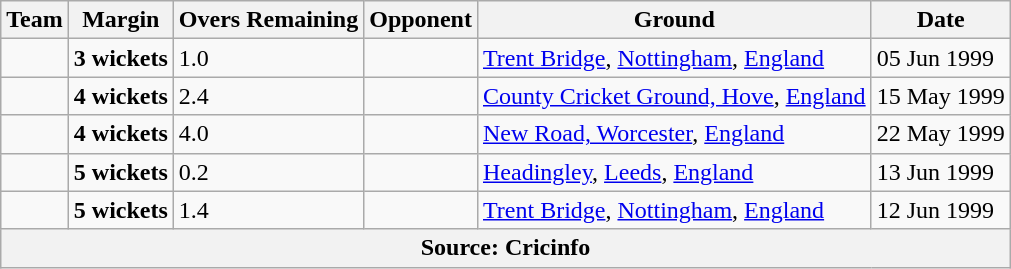<table class="wikitable sortable">
<tr>
<th>Team</th>
<th>Margin</th>
<th>Overs Remaining</th>
<th>Opponent</th>
<th>Ground</th>
<th>Date</th>
</tr>
<tr>
<td></td>
<td><strong>3 wickets</strong></td>
<td>1.0</td>
<td></td>
<td><a href='#'>Trent Bridge</a>, <a href='#'>Nottingham</a>, <a href='#'>England</a></td>
<td>05 Jun 1999</td>
</tr>
<tr>
<td></td>
<td><strong>4 wickets</strong></td>
<td>2.4</td>
<td></td>
<td><a href='#'>County Cricket Ground, Hove</a>, <a href='#'>England</a></td>
<td>15 May 1999</td>
</tr>
<tr>
<td></td>
<td><strong>4 wickets</strong></td>
<td>4.0</td>
<td></td>
<td><a href='#'>New Road, Worcester</a>, <a href='#'>England</a></td>
<td>22 May 1999</td>
</tr>
<tr>
<td></td>
<td><strong>5 wickets</strong></td>
<td>0.2</td>
<td></td>
<td><a href='#'>Headingley</a>, <a href='#'>Leeds</a>, <a href='#'>England</a></td>
<td>13 Jun 1999</td>
</tr>
<tr>
<td></td>
<td><strong>5 wickets</strong></td>
<td>1.4</td>
<td></td>
<td><a href='#'>Trent Bridge</a>, <a href='#'>Nottingham</a>, <a href='#'>England</a></td>
<td>12 Jun 1999</td>
</tr>
<tr>
<th colspan="6">Source: Cricinfo</th>
</tr>
</table>
